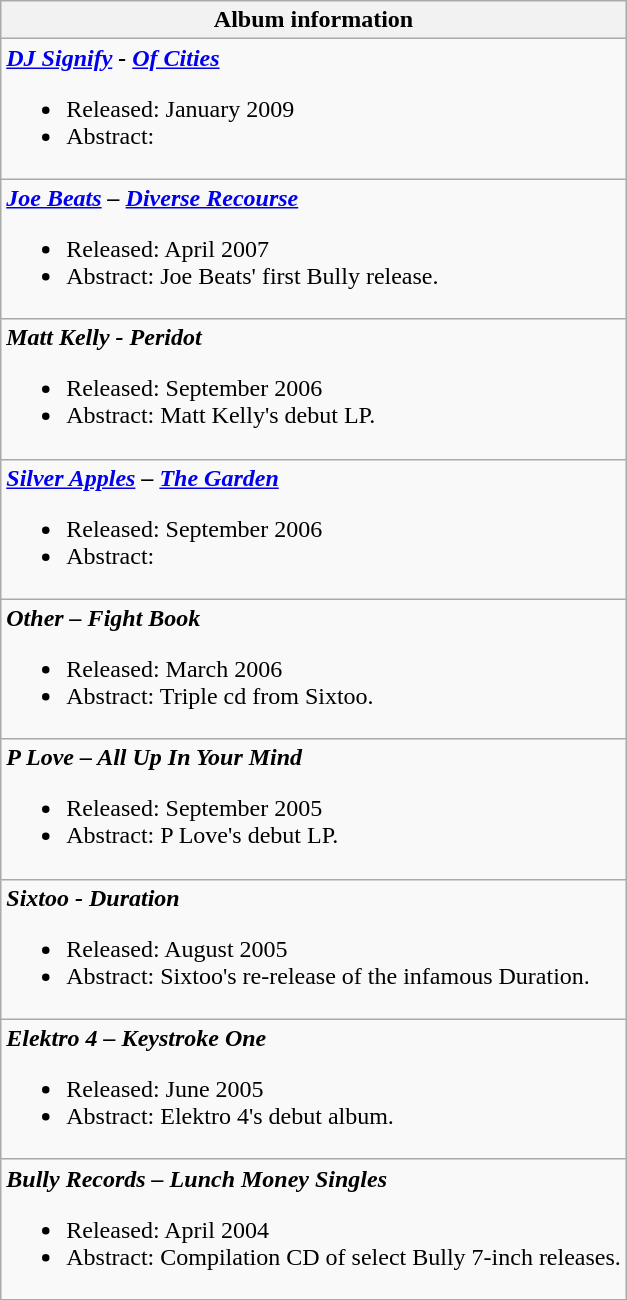<table class="wikitable">
<tr>
<th align="left">Album information</th>
</tr>
<tr>
<td align="left"><strong><em><a href='#'>DJ Signify</a> - <a href='#'>Of Cities</a></em></strong><br><ul><li>Released:  January 2009</li><li>Abstract:</li></ul></td>
</tr>
<tr>
<td align="left"><strong><em><a href='#'>Joe Beats</a> – <a href='#'>Diverse Recourse</a></em></strong><br><ul><li>Released:  April 2007</li><li>Abstract:  Joe Beats' first Bully release.</li></ul></td>
</tr>
<tr>
<td align="left"><strong><em>Matt Kelly - Peridot</em></strong><br><ul><li>Released: September 2006</li><li>Abstract:  Matt Kelly's debut LP.</li></ul></td>
</tr>
<tr>
<td align="left"><strong><em><a href='#'>Silver Apples</a> – <a href='#'>The Garden</a></em></strong><br><ul><li>Released: September 2006</li><li>Abstract:</li></ul></td>
</tr>
<tr>
<td align="left"><strong><em>Other – Fight Book</em></strong><br><ul><li>Released: March 2006</li><li>Abstract:  Triple cd from Sixtoo.</li></ul></td>
</tr>
<tr>
<td align="left"><strong><em>P Love – All Up In Your Mind</em></strong><br><ul><li>Released:  September 2005</li><li>Abstract:  P Love's debut LP.</li></ul></td>
</tr>
<tr>
<td align="left"><strong><em>Sixtoo - Duration</em></strong><br><ul><li>Released: August 2005</li><li>Abstract:  Sixtoo's re-release of the infamous Duration.</li></ul></td>
</tr>
<tr>
<td align="left"><strong><em>Elektro 4 – Keystroke One</em></strong><br><ul><li>Released: June 2005</li><li>Abstract:  Elektro 4's debut album.</li></ul></td>
</tr>
<tr>
<td align="left"><strong><em>Bully Records – Lunch Money Singles</em></strong><br><ul><li>Released: April 2004</li><li>Abstract:  Compilation CD of select Bully 7-inch releases.</li></ul></td>
</tr>
</table>
